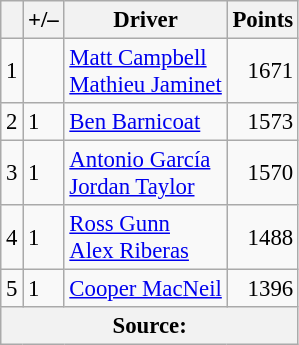<table class="wikitable" style="font-size: 95%;">
<tr>
<th scope="col"></th>
<th scope="col">+/–</th>
<th scope="col">Driver</th>
<th scope="col">Points</th>
</tr>
<tr>
<td align=center>1</td>
<td align="left"></td>
<td> <a href='#'>Matt Campbell</a><br> <a href='#'>Mathieu Jaminet</a></td>
<td align=right>1671</td>
</tr>
<tr>
<td align=center>2</td>
<td align="left"> 1</td>
<td> <a href='#'>Ben Barnicoat</a></td>
<td align=right>1573</td>
</tr>
<tr>
<td align=center>3</td>
<td align="left"> 1</td>
<td> <a href='#'>Antonio García</a><br> <a href='#'>Jordan Taylor</a></td>
<td align=right>1570</td>
</tr>
<tr>
<td align=center>4</td>
<td align="left"> 1</td>
<td> <a href='#'>Ross Gunn</a><br> <a href='#'>Alex Riberas</a></td>
<td align=right>1488</td>
</tr>
<tr>
<td align=center>5</td>
<td align="left"> 1</td>
<td> <a href='#'>Cooper MacNeil</a></td>
<td align=right>1396</td>
</tr>
<tr>
<th colspan=5>Source:</th>
</tr>
</table>
